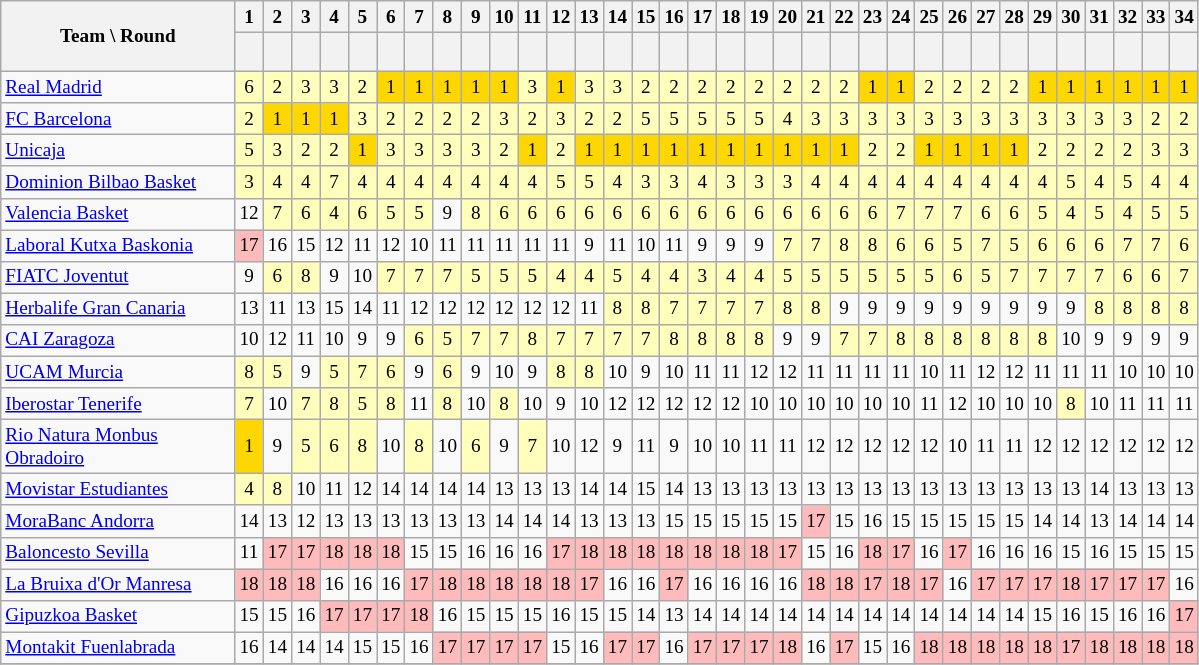<table class="wikitable sortable" style="font-size: 80%; text-align:center;">
<tr>
<th rowspan="2" style="width:150px;">Team \ Round</th>
<th align=center>1</th>
<th align=center>2</th>
<th align=center>3</th>
<th align=center>4</th>
<th align=center>5</th>
<th align=center>6</th>
<th align=center>7</th>
<th align=center>8</th>
<th align=center>9</th>
<th align=center>10</th>
<th align=center>11</th>
<th align=center>12</th>
<th align=center>13</th>
<th align=center>14</th>
<th align=center>15</th>
<th align=center>16</th>
<th align=center>17</th>
<th align=center>18</th>
<th align=center>19</th>
<th align=center>20</th>
<th align=center>21</th>
<th align=center>22</th>
<th align=center>23</th>
<th align=center>24</th>
<th align=center>25</th>
<th align=center>26</th>
<th align=center>27</th>
<th align=center>28</th>
<th align=center>29</th>
<th align=center>30</th>
<th align=center>31</th>
<th align=center>32</th>
<th align=center>33</th>
<th align=center>34</th>
</tr>
<tr>
<th style="text-align:center; height:20px;"></th>
<th align=center></th>
<th align=center></th>
<th align=center></th>
<th align=center></th>
<th align=center></th>
<th align=center></th>
<th align=center></th>
<th align=center></th>
<th align=center></th>
<th align=center></th>
<th align=center></th>
<th align=center></th>
<th align=center></th>
<th align=center></th>
<th align=center></th>
<th align=center></th>
<th align=center></th>
<th align=center></th>
<th align=center></th>
<th align=center></th>
<th align=center></th>
<th align=center></th>
<th align=center></th>
<th align=center></th>
<th align=center></th>
<th align=center></th>
<th align=center></th>
<th align=center></th>
<th align=center></th>
<th align=center></th>
<th align=center></th>
<th align=center></th>
<th align=center></th>
</tr>
<tr>
<td align=left><a href='#'>Real Madrid</a></td>
<td style="background:#FFFFBB">6</td>
<td style="background:#FFFFBB">2</td>
<td style="background:#FFFFBB">3</td>
<td style="background:#FFFFBB">3</td>
<td style="background:#FFFFBB">2</td>
<td style="background:gold">1</td>
<td style="background:gold">1</td>
<td style="background:gold">1</td>
<td style="background:gold">1</td>
<td style="background:gold">1</td>
<td style="background:#FFFFBB">3</td>
<td style="background:gold">1</td>
<td style="background:#FFFFBB">3</td>
<td style="background:#FFFFBB">3</td>
<td style="background:#FFFFBB">2</td>
<td style="background:#FFFFBB">2</td>
<td style="background:#FFFFBB">2</td>
<td style="background:#FFFFBB">2</td>
<td style="background:#FFFFBB">2</td>
<td style="background:#FFFFBB">2</td>
<td style="background:#FFFFBB">2</td>
<td style="background:#FFFFBB">2</td>
<td style="background:gold">1</td>
<td style="background:gold">1</td>
<td style="background:#FFFFBB">2</td>
<td style="background:#FFFFBB">2</td>
<td style="background:#FFFFBB">2</td>
<td style="background:#FFFFBB">2</td>
<td style="background:gold">1</td>
<td style="background:gold">1</td>
<td style="background:gold">1</td>
<td style="background:gold">1</td>
<td style="background:gold">1</td>
<td style="background:gold">1</td>
</tr>
<tr>
<td align=left><a href='#'>FC Barcelona</a></td>
<td style="background:#FFFFBB">2</td>
<td style="background:gold">1</td>
<td style="background:gold">1</td>
<td style="background:gold">1</td>
<td style="background:#FFFFBB">3</td>
<td style="background:#FFFFBB">2</td>
<td style="background:#FFFFBB">2</td>
<td style="background:#FFFFBB">2</td>
<td style="background:#FFFFBB">2</td>
<td style="background:#FFFFBB">3</td>
<td style="background:#FFFFBB">2</td>
<td style="background:#FFFFBB">3</td>
<td style="background:#FFFFBB">2</td>
<td style="background:#FFFFBB">2</td>
<td style="background:#FFFFBB">5</td>
<td style="background:#FFFFBB">5</td>
<td style="background:#FFFFBB">5</td>
<td style="background:#FFFFBB">5</td>
<td style="background:#FFFFBB">5</td>
<td style="background:#FFFFBB">4</td>
<td style="background:#FFFFBB">3</td>
<td style="background:#FFFFBB">3</td>
<td style="background:#FFFFBB">3</td>
<td style="background:#FFFFBB">3</td>
<td style="background:#FFFFBB">3</td>
<td style="background:#FFFFBB">3</td>
<td style="background:#FFFFBB">3</td>
<td style="background:#FFFFBB">3</td>
<td style="background:#FFFFBB">3</td>
<td style="background:#FFFFBB">3</td>
<td style="background:#FFFFBB">3</td>
<td style="background:#FFFFBB">3</td>
<td style="background:#FFFFBB">2</td>
<td style="background:#FFFFBB">2</td>
</tr>
<tr>
<td align=left><a href='#'>Unicaja</a></td>
<td style="background:#FFFFBB">5</td>
<td style="background:#FFFFBB">3</td>
<td style="background:#FFFFBB">2</td>
<td style="background:#FFFFBB">2</td>
<td style="background:gold">1</td>
<td style="background:#FFFFBB">3</td>
<td style="background:#FFFFBB">3</td>
<td style="background:#FFFFBB">3</td>
<td style="background:#FFFFBB">3</td>
<td style="background:#FFFFBB">2</td>
<td style="background:gold">1</td>
<td style="background:#FFFFBB">2</td>
<td style="background:gold">1</td>
<td style="background:gold">1</td>
<td style="background:gold">1</td>
<td style="background:gold">1</td>
<td style="background:gold">1</td>
<td style="background:gold">1</td>
<td style="background:gold">1</td>
<td style="background:gold">1</td>
<td style="background:gold">1</td>
<td style="background:gold">1</td>
<td style="background:#FFFFBB">2</td>
<td style="background:#FFFFBB">2</td>
<td style="background:gold">1</td>
<td style="background:gold">1</td>
<td style="background:gold">1</td>
<td style="background:gold">1</td>
<td style="background:#FFFFBB">2</td>
<td style="background:#FFFFBB">2</td>
<td style="background:#FFFFBB">2</td>
<td style="background:#FFFFBB">2</td>
<td style="background:#FFFFBB">3</td>
<td style="background:#FFFFBB">3</td>
</tr>
<tr>
<td align=left><a href='#'>Dominion Bilbao Basket</a></td>
<td style="background:#FFFFBB">3</td>
<td style="background:#FFFFBB">4</td>
<td style="background:#FFFFBB">4</td>
<td style="background:#FFFFBB">7</td>
<td style="background:#FFFFBB">4</td>
<td style="background:#FFFFBB">4</td>
<td style="background:#FFFFBB">4</td>
<td style="background:#FFFFBB">4</td>
<td style="background:#FFFFBB">4</td>
<td style="background:#FFFFBB">4</td>
<td style="background:#FFFFBB">4</td>
<td style="background:#FFFFBB">5</td>
<td style="background:#FFFFBB">5</td>
<td style="background:#FFFFBB">4</td>
<td style="background:#FFFFBB">3</td>
<td style="background:#FFFFBB">3</td>
<td style="background:#FFFFBB">4</td>
<td style="background:#FFFFBB">3</td>
<td style="background:#FFFFBB">3</td>
<td style="background:#FFFFBB">3</td>
<td style="background:#FFFFBB">4</td>
<td style="background:#FFFFBB">4</td>
<td style="background:#FFFFBB">4</td>
<td style="background:#FFFFBB">4</td>
<td style="background:#FFFFBB">4</td>
<td style="background:#FFFFBB">4</td>
<td style="background:#FFFFBB">4</td>
<td style="background:#FFFFBB">4</td>
<td style="background:#FFFFBB">4</td>
<td style="background:#FFFFBB">5</td>
<td style="background:#FFFFBB">4</td>
<td style="background:#FFFFBB">5</td>
<td style="background:#FFFFBB">4</td>
<td style="background:#FFFFBB">4</td>
</tr>
<tr>
<td align=left><a href='#'>Valencia Basket</a></td>
<td>12</td>
<td style="background:#FFFFBB">7</td>
<td style="background:#FFFFBB">6</td>
<td style="background:#FFFFBB">4</td>
<td style="background:#FFFFBB">6</td>
<td style="background:#FFFFBB">5</td>
<td style="background:#FFFFBB">5</td>
<td>9</td>
<td style="background:#FFFFBB">8</td>
<td style="background:#FFFFBB">6</td>
<td style="background:#FFFFBB">6</td>
<td style="background:#FFFFBB">6</td>
<td style="background:#FFFFBB">6</td>
<td style="background:#FFFFBB">6</td>
<td style="background:#FFFFBB">6</td>
<td style="background:#FFFFBB">6</td>
<td style="background:#FFFFBB">6</td>
<td style="background:#FFFFBB">6</td>
<td style="background:#FFFFBB">6</td>
<td style="background:#FFFFBB">6</td>
<td style="background:#FFFFBB">6</td>
<td style="background:#FFFFBB">6</td>
<td style="background:#FFFFBB">6</td>
<td style="background:#FFFFBB">7</td>
<td style="background:#FFFFBB">7</td>
<td style="background:#FFFFBB">7</td>
<td style="background:#FFFFBB">6</td>
<td style="background:#FFFFBB">6</td>
<td style="background:#FFFFBB">5</td>
<td style="background:#FFFFBB">4</td>
<td style="background:#FFFFBB">5</td>
<td style="background:#FFFFBB">4</td>
<td style="background:#FFFFBB">5</td>
<td style="background:#FFFFBB">5</td>
</tr>
<tr>
<td align=left><a href='#'>Laboral Kutxa Baskonia</a></td>
<td style="background:#FFBBBB">17</td>
<td>16</td>
<td>15</td>
<td>12</td>
<td>11</td>
<td>12</td>
<td>10</td>
<td>11</td>
<td>11</td>
<td>11</td>
<td>11</td>
<td>11</td>
<td>9</td>
<td>11</td>
<td>10</td>
<td>11</td>
<td>9</td>
<td>9</td>
<td>9</td>
<td style="background:#FFFFBB">7</td>
<td style="background:#FFFFBB">7</td>
<td style="background:#FFFFBB">8</td>
<td style="background:#FFFFBB">8</td>
<td style="background:#FFFFBB">6</td>
<td style="background:#FFFFBB">6</td>
<td style="background:#FFFFBB">5</td>
<td style="background:#FFFFBB">7</td>
<td style="background:#FFFFBB">5</td>
<td style="background:#FFFFBB">6</td>
<td style="background:#FFFFBB">6</td>
<td style="background:#FFFFBB">6</td>
<td style="background:#FFFFBB">7</td>
<td style="background:#FFFFBB">7</td>
<td style="background:#FFFFBB">6</td>
</tr>
<tr>
<td align=left><a href='#'>FIATC Joventut</a></td>
<td>9</td>
<td style="background:#FFFFBB">6</td>
<td style="background:#FFFFBB">8</td>
<td>9</td>
<td>10</td>
<td style="background:#FFFFBB">7</td>
<td style="background:#FFFFBB">7</td>
<td style="background:#FFFFBB">7</td>
<td style="background:#FFFFBB">5</td>
<td style="background:#FFFFBB">5</td>
<td style="background:#FFFFBB">5</td>
<td style="background:#FFFFBB">4</td>
<td style="background:#FFFFBB">4</td>
<td style="background:#FFFFBB">5</td>
<td style="background:#FFFFBB">4</td>
<td style="background:#FFFFBB">4</td>
<td style="background:#FFFFBB">3</td>
<td style="background:#FFFFBB">4</td>
<td style="background:#FFFFBB">4</td>
<td style="background:#FFFFBB">5</td>
<td style="background:#FFFFBB">5</td>
<td style="background:#FFFFBB">5</td>
<td style="background:#FFFFBB">5</td>
<td style="background:#FFFFBB">5</td>
<td style="background:#FFFFBB">5</td>
<td style="background:#FFFFBB">6</td>
<td style="background:#FFFFBB">5</td>
<td style="background:#FFFFBB">7</td>
<td style="background:#FFFFBB">7</td>
<td style="background:#FFFFBB">7</td>
<td style="background:#FFFFBB">7</td>
<td style="background:#FFFFBB">6</td>
<td style="background:#FFFFBB">6</td>
<td style="background:#FFFFBB">7</td>
</tr>
<tr>
<td align=left><a href='#'>Herbalife Gran Canaria</a></td>
<td>13</td>
<td>11</td>
<td>13</td>
<td>15</td>
<td>14</td>
<td>11</td>
<td>12</td>
<td>12</td>
<td>12</td>
<td>12</td>
<td>12</td>
<td>12</td>
<td>11</td>
<td style="background:#FFFFBB">8</td>
<td style="background:#FFFFBB">8</td>
<td style="background:#FFFFBB">7</td>
<td style="background:#FFFFBB">7</td>
<td style="background:#FFFFBB">7</td>
<td style="background:#FFFFBB">7</td>
<td style="background:#FFFFBB">8</td>
<td style="background:#FFFFBB">8</td>
<td>9</td>
<td>9</td>
<td>9</td>
<td>9</td>
<td>9</td>
<td>9</td>
<td>9</td>
<td>9</td>
<td>9</td>
<td style="background:#FFFFBB">8</td>
<td style="background:#FFFFBB">8</td>
<td style="background:#FFFFBB">8</td>
<td style="background:#FFFFBB">8</td>
</tr>
<tr>
<td align=left><a href='#'>CAI Zaragoza</a></td>
<td>10</td>
<td>12</td>
<td>11</td>
<td>10</td>
<td>9</td>
<td>9</td>
<td style="background:#FFFFBB">6</td>
<td style="background:#FFFFBB">5</td>
<td style="background:#FFFFBB">7</td>
<td style="background:#FFFFBB">7</td>
<td style="background:#FFFFBB">8</td>
<td style="background:#FFFFBB">7</td>
<td style="background:#FFFFBB">7</td>
<td style="background:#FFFFBB">7</td>
<td style="background:#FFFFBB">7</td>
<td style="background:#FFFFBB">8</td>
<td style="background:#FFFFBB">8</td>
<td style="background:#FFFFBB">8</td>
<td style="background:#FFFFBB">8</td>
<td>9</td>
<td>9</td>
<td style="background:#FFFFBB">7</td>
<td style="background:#FFFFBB">7</td>
<td style="background:#FFFFBB">8</td>
<td style="background:#FFFFBB">8</td>
<td style="background:#FFFFBB">8</td>
<td style="background:#FFFFBB">8</td>
<td style="background:#FFFFBB">8</td>
<td style="background:#FFFFBB">8</td>
<td>10</td>
<td>9</td>
<td>9</td>
<td>9</td>
<td>9</td>
</tr>
<tr>
<td align=left><a href='#'>UCAM Murcia</a></td>
<td style="background:#FFFFBB">8</td>
<td style="background:#FFFFBB">5</td>
<td>9</td>
<td style="background:#FFFFBB">5</td>
<td style="background:#FFFFBB">7</td>
<td style="background:#FFFFBB">6</td>
<td>9</td>
<td style="background:#FFFFBB">6</td>
<td>9</td>
<td>10</td>
<td>9</td>
<td style="background:#FFFFBB">8</td>
<td style="background:#FFFFBB">8</td>
<td>10</td>
<td>9</td>
<td>10</td>
<td>11</td>
<td>11</td>
<td>12</td>
<td>12</td>
<td>11</td>
<td>11</td>
<td>11</td>
<td>11</td>
<td>10</td>
<td>11</td>
<td>12</td>
<td>12</td>
<td>11</td>
<td>11</td>
<td>11</td>
<td>10</td>
<td>10</td>
<td>10</td>
</tr>
<tr>
<td align=left><a href='#'>Iberostar Tenerife</a></td>
<td style="background:#FFFFBB">7</td>
<td>10</td>
<td style="background:#FFFFBB">7</td>
<td style="background:#FFFFBB">8</td>
<td style="background:#FFFFBB">5</td>
<td style="background:#FFFFBB">8</td>
<td>11</td>
<td style="background:#FFFFBB">8</td>
<td>10</td>
<td style="background:#FFFFBB">8</td>
<td>10</td>
<td>9</td>
<td>10</td>
<td>12</td>
<td>12</td>
<td>12</td>
<td>12</td>
<td>12</td>
<td>10</td>
<td>10</td>
<td>10</td>
<td>10</td>
<td>10</td>
<td>10</td>
<td>11</td>
<td>12</td>
<td>10</td>
<td>10</td>
<td>10</td>
<td style="background:#FFFFBB">8</td>
<td>10</td>
<td>11</td>
<td>11</td>
<td>11</td>
</tr>
<tr>
<td align=left><a href='#'>Rio Natura Monbus Obradoiro</a></td>
<td style="background:gold">1</td>
<td>9</td>
<td style="background:#FFFFBB">5</td>
<td style="background:#FFFFBB">6</td>
<td style="background:#FFFFBB">8</td>
<td>10</td>
<td style="background:#FFFFBB">8</td>
<td>10</td>
<td style="background:#FFFFBB">6</td>
<td>9</td>
<td style="background:#FFFFBB">7</td>
<td>10</td>
<td>12</td>
<td>9</td>
<td>11</td>
<td>9</td>
<td>10</td>
<td>10</td>
<td>11</td>
<td>11</td>
<td>12</td>
<td>12</td>
<td>12</td>
<td>12</td>
<td>12</td>
<td>10</td>
<td>11</td>
<td>11</td>
<td>12</td>
<td>12</td>
<td>12</td>
<td>12</td>
<td>12</td>
<td>12</td>
</tr>
<tr>
<td align=left><a href='#'>Movistar Estudiantes</a></td>
<td style="background:#FFFFBB">4</td>
<td style="background:#FFFFBB">8</td>
<td>10</td>
<td>11</td>
<td>12</td>
<td>14</td>
<td>14</td>
<td>14</td>
<td>14</td>
<td>13</td>
<td>13</td>
<td>13</td>
<td>14</td>
<td>14</td>
<td>15</td>
<td>14</td>
<td>13</td>
<td>13</td>
<td>13</td>
<td>13</td>
<td>13</td>
<td>13</td>
<td>13</td>
<td>13</td>
<td>13</td>
<td>13</td>
<td>13</td>
<td>13</td>
<td>13</td>
<td>13</td>
<td>14</td>
<td>13</td>
<td>13</td>
<td>13</td>
</tr>
<tr>
<td align=left><a href='#'>MoraBanc Andorra</a></td>
<td>14</td>
<td>13</td>
<td>12</td>
<td>13</td>
<td>13</td>
<td>13</td>
<td>13</td>
<td>13</td>
<td>13</td>
<td>14</td>
<td>14</td>
<td>14</td>
<td>13</td>
<td>13</td>
<td>13</td>
<td>15</td>
<td>15</td>
<td>15</td>
<td>15</td>
<td>15</td>
<td style="background:#FFBBBB">17</td>
<td>15</td>
<td>16</td>
<td>15</td>
<td>15</td>
<td>15</td>
<td>15</td>
<td>15</td>
<td>14</td>
<td>14</td>
<td>13</td>
<td>14</td>
<td>14</td>
<td>14</td>
</tr>
<tr>
<td align=left><a href='#'>Baloncesto Sevilla</a></td>
<td>11</td>
<td style="background:#FFBBBB">17</td>
<td style="background:#FFBBBB">17</td>
<td style="background:#FFBBBB">18</td>
<td style="background:#FFBBBB">18</td>
<td style="background:#FFBBBB">18</td>
<td>15</td>
<td>15</td>
<td>16</td>
<td>16</td>
<td>16</td>
<td style="background:#FFBBBB">17</td>
<td style="background:#FFBBBB">18</td>
<td style="background:#FFBBBB">18</td>
<td style="background:#FFBBBB">18</td>
<td style="background:#FFBBBB">18</td>
<td style="background:#FFBBBB">18</td>
<td style="background:#FFBBBB">18</td>
<td style="background:#FFBBBB">18</td>
<td style="background:#FFBBBB">17</td>
<td>15</td>
<td>16</td>
<td style="background:#FFBBBB">18</td>
<td style="background:#FFBBBB">17</td>
<td>16</td>
<td style="background:#FFBBBB">17</td>
<td>16</td>
<td>16</td>
<td>16</td>
<td>15</td>
<td>16</td>
<td>15</td>
<td>15</td>
<td>15</td>
</tr>
<tr>
<td align=left><a href='#'>La Bruixa d'Or Manresa</a></td>
<td style="background:#FFBBBB">18</td>
<td style="background:#FFBBBB">18</td>
<td style="background:#FFBBBB">18</td>
<td>16</td>
<td>16</td>
<td>16</td>
<td style="background:#FFBBBB">17</td>
<td style="background:#FFBBBB">18</td>
<td style="background:#FFBBBB">18</td>
<td style="background:#FFBBBB">18</td>
<td style="background:#FFBBBB">18</td>
<td style="background:#FFBBBB">18</td>
<td style="background:#FFBBBB">17</td>
<td>16</td>
<td>16</td>
<td style="background:#FFBBBB">17</td>
<td>16</td>
<td>16</td>
<td>16</td>
<td>16</td>
<td style="background:#FFBBBB">18</td>
<td style="background:#FFBBBB">18</td>
<td style="background:#FFBBBB">17</td>
<td style="background:#FFBBBB">18</td>
<td style="background:#FFBBBB">17</td>
<td>16</td>
<td style="background:#FFBBBB">17</td>
<td style="background:#FFBBBB">17</td>
<td style="background:#FFBBBB">17</td>
<td style="background:#FFBBBB">18</td>
<td style="background:#FFBBBB">17</td>
<td style="background:#FFBBBB">17</td>
<td style="background:#FFBBBB">17</td>
<td>16</td>
</tr>
<tr>
<td align=left><a href='#'>Gipuzkoa Basket</a></td>
<td>15</td>
<td>15</td>
<td>16</td>
<td style="background:#FFBBBB">17</td>
<td style="background:#FFBBBB">17</td>
<td style="background:#FFBBBB">17</td>
<td style="background:#FFBBBB">18</td>
<td>16</td>
<td>15</td>
<td>15</td>
<td>15</td>
<td>16</td>
<td>15</td>
<td>15</td>
<td>14</td>
<td>13</td>
<td>14</td>
<td>14</td>
<td>14</td>
<td>14</td>
<td>14</td>
<td>14</td>
<td>14</td>
<td>14</td>
<td>14</td>
<td>14</td>
<td>14</td>
<td>14</td>
<td>15</td>
<td>16</td>
<td>15</td>
<td>16</td>
<td>16</td>
<td style="background:#FFBBBB">17</td>
</tr>
<tr>
<td align=left><a href='#'>Montakit Fuenlabrada</a></td>
<td>16</td>
<td>14</td>
<td>14</td>
<td>14</td>
<td>15</td>
<td>15</td>
<td>16</td>
<td style="background:#FFBBBB">17</td>
<td style="background:#FFBBBB">17</td>
<td style="background:#FFBBBB">17</td>
<td style="background:#FFBBBB">17</td>
<td>15</td>
<td>16</td>
<td style="background:#FFBBBB">17</td>
<td style="background:#FFBBBB">17</td>
<td>16</td>
<td style="background:#FFBBBB">17</td>
<td style="background:#FFBBBB">17</td>
<td style="background:#FFBBBB">17</td>
<td style="background:#FFBBBB">18</td>
<td>16</td>
<td style="background:#FFBBBB">17</td>
<td>15</td>
<td>16</td>
<td style="background:#FFBBBB">18</td>
<td style="background:#FFBBBB">18</td>
<td style="background:#FFBBBB">18</td>
<td style="background:#FFBBBB">18</td>
<td style="background:#FFBBBB">18</td>
<td style="background:#FFBBBB">17</td>
<td style="background:#FFBBBB">18</td>
<td style="background:#FFBBBB">18</td>
<td style="background:#FFBBBB">18</td>
<td style="background:#FFBBBB">18</td>
</tr>
<tr>
</tr>
</table>
